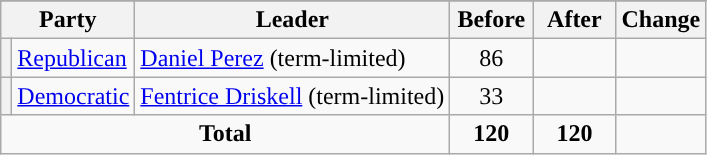<table class="wikitable" style="text-align:center;">
<tr>
</tr>
<tr>
<th colspan=2>Party</th>
<th>Leader</th>
<th style="width:3em">Before</th>
<th style="width:3em">After</th>
<th style="width:3em">Change</th>
</tr>
<tr>
<th style="background-color:"></th>
<td style="text-align:left;"><a href='#'>Republican</a></td>
<td style="text-align:left;"><a href='#'>Daniel Perez</a> (term-limited)</td>
<td>86</td>
<td></td>
<td></td>
</tr>
<tr>
<th style="background-color:"></th>
<td style="text-align:left;"><a href='#'>Democratic</a></td>
<td style="text-align:left;"><a href='#'>Fentrice Driskell</a> (term-limited)</td>
<td>33</td>
<td></td>
<td></td>
</tr>
<tr>
<td colspan=3><strong>Total</strong></td>
<td><strong>120</strong></td>
<td><strong>120</strong></td>
<td></td>
</tr>
</table>
